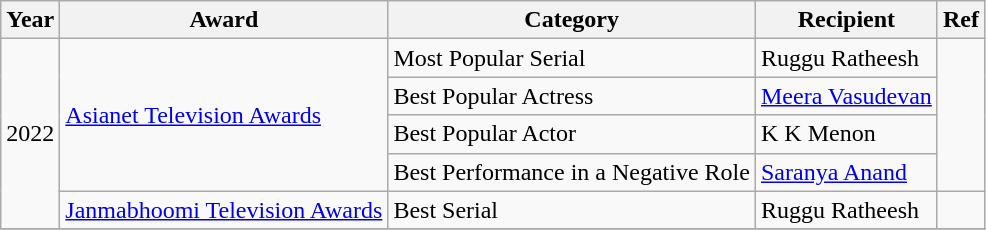<table class="wikitable">
<tr>
<th>Year</th>
<th>Award</th>
<th>Category</th>
<th>Recipient</th>
<th>Ref</th>
</tr>
<tr>
<td rowspan="5">2022</td>
<td rowspan="4"><a href='#'>Asianet Television Awards</a></td>
<td>Most Popular Serial</td>
<td>Ruggu Ratheesh</td>
<td rowspan="4"></td>
</tr>
<tr>
<td>Best Popular Actress</td>
<td><a href='#'>Meera Vasudevan</a></td>
</tr>
<tr>
<td>Best Popular Actor</td>
<td>K K Menon</td>
</tr>
<tr>
<td>Best Performance in a Negative Role</td>
<td><a href='#'>Saranya Anand</a></td>
</tr>
<tr>
<td><a href='#'>Janmabhoomi Television Awards</a></td>
<td>Best Serial</td>
<td>Ruggu Ratheesh</td>
<td></td>
</tr>
<tr>
</tr>
</table>
